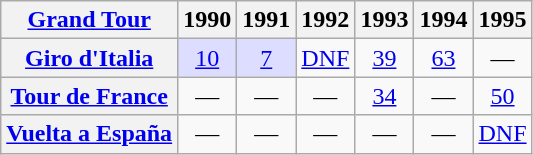<table class="wikitable plainrowheaders">
<tr>
<th scope="col"><a href='#'>Grand Tour</a></th>
<th scope="col">1990</th>
<th scope="col">1991</th>
<th scope="col">1992</th>
<th scope="col">1993</th>
<th scope="col">1994</th>
<th scope="col">1995</th>
</tr>
<tr style="text-align:center;">
<th scope="row"> <a href='#'>Giro d'Italia</a></th>
<td style="background:#ddf;"><a href='#'>10</a></td>
<td style="background:#ddf;"><a href='#'>7</a></td>
<td><a href='#'>DNF</a></td>
<td><a href='#'>39</a></td>
<td><a href='#'>63</a></td>
<td>—</td>
</tr>
<tr style="text-align:center;">
<th scope="row"> <a href='#'>Tour de France</a></th>
<td>—</td>
<td>—</td>
<td>—</td>
<td><a href='#'>34</a></td>
<td>—</td>
<td><a href='#'>50</a></td>
</tr>
<tr style="text-align:center;">
<th scope="row"> <a href='#'>Vuelta a España</a></th>
<td>—</td>
<td>—</td>
<td>—</td>
<td>—</td>
<td>—</td>
<td><a href='#'>DNF</a></td>
</tr>
</table>
